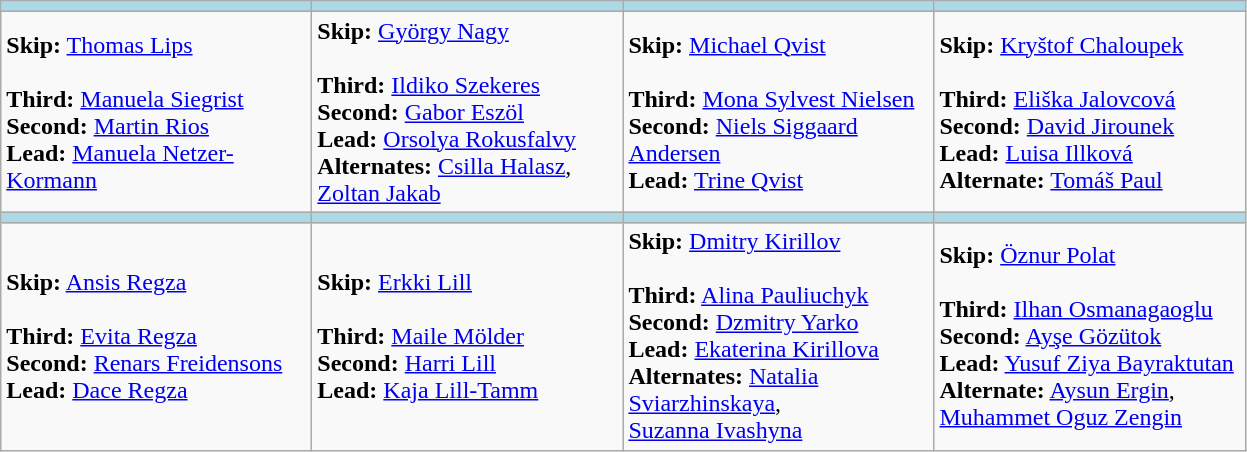<table class="wikitable">
<tr>
<th style="background: #ADD8E6;" width="200"></th>
<th style="background: #ADD8E6;" width="200"></th>
<th style="background: #ADD8E6;" width="200"></th>
<th style="background: #ADD8E6;" width="200"></th>
</tr>
<tr>
<td><strong>Skip:</strong> <a href='#'>Thomas Lips</a> <br><br><strong>Third:</strong> <a href='#'>Manuela Siegrist</a> <br>
<strong>Second:</strong> <a href='#'>Martin Rios</a> <br>
<strong>Lead:</strong> <a href='#'>Manuela Netzer-Kormann</a></td>
<td><strong>Skip:</strong> <a href='#'>György Nagy</a> <br><br><strong>Third:</strong> <a href='#'>Ildiko Szekeres</a> <br>
<strong>Second:</strong> <a href='#'>Gabor Eszöl</a> <br>
<strong>Lead:</strong> <a href='#'>Orsolya Rokusfalvy</a> <br>
<strong>Alternates:</strong> <a href='#'>Csilla Halasz</a>,<br> <a href='#'>Zoltan Jakab</a></td>
<td><strong>Skip:</strong> <a href='#'>Michael Qvist</a> <br><br><strong>Third:</strong> <a href='#'>Mona Sylvest Nielsen</a> <br>
<strong>Second:</strong> <a href='#'>Niels Siggaard Andersen</a> <br>
<strong>Lead:</strong> <a href='#'>Trine Qvist</a></td>
<td><strong>Skip:</strong> <a href='#'>Kryštof Chaloupek</a> <br><br><strong>Third:</strong> <a href='#'>Eliška Jalovcová</a> <br>
<strong>Second:</strong> <a href='#'>David Jirounek</a> <br>
<strong>Lead:</strong> <a href='#'>Luisa Illková</a> <br>
<strong>Alternate:</strong> <a href='#'>Tomáš Paul</a></td>
</tr>
<tr>
<th style="background: #ADD8E6;" width="200"></th>
<th style="background: #ADD8E6;" width="200"></th>
<th style="background: #ADD8E6;" width="200"></th>
<th style="background: #ADD8E6;" width="200"></th>
</tr>
<tr>
<td><strong>Skip:</strong> <a href='#'>Ansis Regza</a> <br><br><strong>Third:</strong> <a href='#'>Evita Regza</a> <br>
<strong>Second:</strong> <a href='#'>Renars Freidensons</a> <br>
<strong>Lead:</strong> <a href='#'>Dace Regza</a></td>
<td><strong>Skip:</strong> <a href='#'>Erkki Lill</a> <br><br><strong>Third:</strong> <a href='#'>Maile Mölder</a> <br>
<strong>Second:</strong> <a href='#'>Harri Lill</a> <br>
<strong>Lead:</strong> <a href='#'>Kaja Lill-Tamm</a></td>
<td><strong>Skip:</strong> <a href='#'>Dmitry Kirillov</a> <br><br><strong>Third:</strong> <a href='#'>Alina Pauliuchyk</a> <br>
<strong>Second:</strong> <a href='#'>Dzmitry Yarko</a> <br>
<strong>Lead:</strong> <a href='#'>Ekaterina Kirillova</a> <br>
<strong>Alternates:</strong> <a href='#'>Natalia Sviarzhinskaya</a>,<br> <a href='#'>Suzanna Ivashyna</a></td>
<td><strong>Skip:</strong> <a href='#'>Öznur Polat</a> <br><br><strong>Third:</strong> <a href='#'>Ilhan Osmanagaoglu</a> <br>
<strong>Second:</strong> <a href='#'>Ayşe Gözütok</a> <br>
<strong>Lead:</strong> <a href='#'>Yusuf Ziya Bayraktutan</a> <br>
<strong>Alternate:</strong> <a href='#'>Aysun Ergin</a>,<br> <a href='#'>Muhammet Oguz Zengin</a></td>
</tr>
</table>
